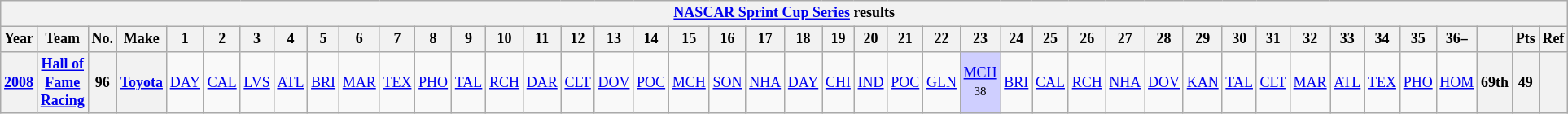<table class="wikitable" style="text-align:center; font-size:75%">
<tr>
<th colspan=45><a href='#'>NASCAR Sprint Cup Series</a> results</th>
</tr>
<tr>
<th>Year</th>
<th>Team</th>
<th>No.</th>
<th>Make</th>
<th>1</th>
<th>2</th>
<th>3</th>
<th>4</th>
<th>5</th>
<th>6</th>
<th>7</th>
<th>8</th>
<th>9</th>
<th>10</th>
<th>11</th>
<th>12</th>
<th>13</th>
<th>14</th>
<th>15</th>
<th>16</th>
<th>17</th>
<th>18</th>
<th>19</th>
<th>20</th>
<th>21</th>
<th>22</th>
<th>23</th>
<th>24</th>
<th>25</th>
<th>26</th>
<th>27</th>
<th>28</th>
<th>29</th>
<th>30</th>
<th>31</th>
<th>32</th>
<th>33</th>
<th>34</th>
<th>35</th>
<th>36–</th>
<th></th>
<th>Pts</th>
<th>Ref</th>
</tr>
<tr>
<th><a href='#'>2008</a></th>
<th><a href='#'>Hall of Fame Racing</a></th>
<th>96</th>
<th><a href='#'>Toyota</a></th>
<td><a href='#'>DAY</a></td>
<td><a href='#'>CAL</a></td>
<td><a href='#'>LVS</a></td>
<td><a href='#'>ATL</a></td>
<td><a href='#'>BRI</a></td>
<td><a href='#'>MAR</a></td>
<td><a href='#'>TEX</a></td>
<td><a href='#'>PHO</a></td>
<td><a href='#'>TAL</a></td>
<td><a href='#'>RCH</a></td>
<td><a href='#'>DAR</a></td>
<td><a href='#'>CLT</a></td>
<td><a href='#'>DOV</a></td>
<td><a href='#'>POC</a></td>
<td><a href='#'>MCH</a></td>
<td><a href='#'>SON</a></td>
<td><a href='#'>NHA</a></td>
<td><a href='#'>DAY</a></td>
<td><a href='#'>CHI</a></td>
<td><a href='#'>IND</a></td>
<td><a href='#'>POC</a></td>
<td><a href='#'>GLN</a></td>
<td style="background:#CFCFFF;"><a href='#'>MCH</a><br><small>38</small></td>
<td><a href='#'>BRI</a></td>
<td><a href='#'>CAL</a></td>
<td><a href='#'>RCH</a></td>
<td><a href='#'>NHA</a></td>
<td><a href='#'>DOV</a></td>
<td><a href='#'>KAN</a></td>
<td><a href='#'>TAL</a></td>
<td><a href='#'>CLT</a></td>
<td><a href='#'>MAR</a></td>
<td><a href='#'>ATL</a></td>
<td><a href='#'>TEX</a></td>
<td><a href='#'>PHO</a></td>
<td><a href='#'>HOM</a></td>
<th>69th</th>
<th>49</th>
<th></th>
</tr>
</table>
